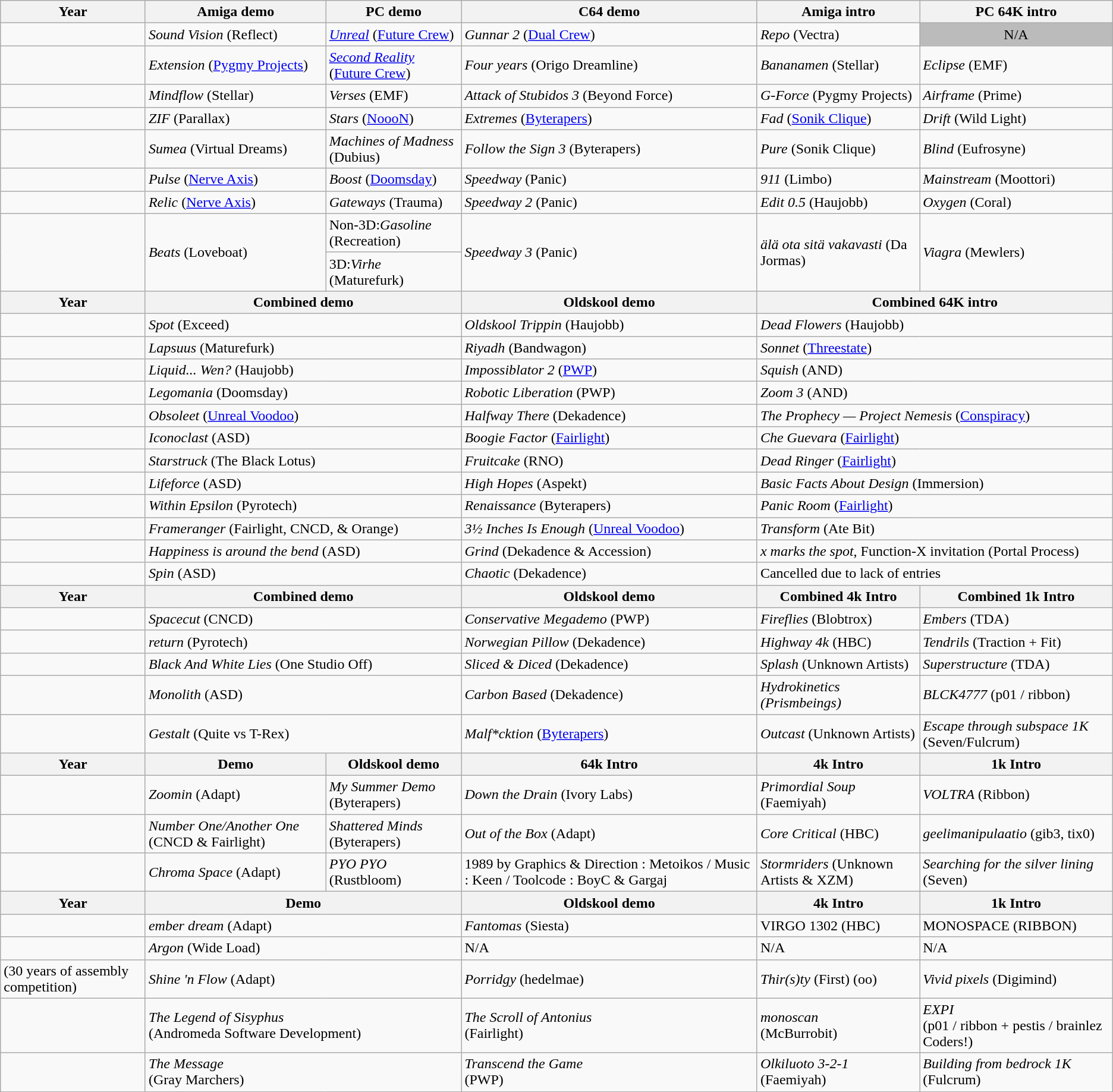<table class="wikitable">
<tr>
<th>Year</th>
<th>Amiga demo</th>
<th>PC demo</th>
<th>C64 demo</th>
<th>Amiga intro</th>
<th>PC 64K intro</th>
</tr>
<tr>
<td></td>
<td><em>Sound Vision</em> (Reflect)</td>
<td><em><a href='#'>Unreal</a></em> (<a href='#'>Future Crew</a>)</td>
<td><em>Gunnar 2</em> (<a href='#'>Dual Crew</a>)</td>
<td><em>Repo</em> (Vectra)</td>
<td style="text-align:center; background:#bbb;">N/A</td>
</tr>
<tr>
<td></td>
<td><em>Extension</em> (<a href='#'>Pygmy Projects</a>)</td>
<td><em><a href='#'>Second Reality</a></em> (<a href='#'>Future Crew</a>)</td>
<td><em>Four years</em> (Origo Dreamline)</td>
<td><em>Bananamen</em> (Stellar)</td>
<td><em>Eclipse</em> (EMF)</td>
</tr>
<tr>
<td></td>
<td><em>Mindflow</em> (Stellar)</td>
<td><em>Verses</em> (EMF)</td>
<td><em>Attack of Stubidos 3</em> (Beyond Force)</td>
<td><em>G-Force</em> (Pygmy Projects)</td>
<td><em>Airframe</em> (Prime)</td>
</tr>
<tr>
<td></td>
<td><em>ZIF</em> (Parallax)</td>
<td><em>Stars</em> (<a href='#'>NoooN</a>)</td>
<td><em>Extremes</em> (<a href='#'>Byterapers</a>)</td>
<td><em>Fad</em> (<a href='#'>Sonik Clique</a>)</td>
<td><em>Drift</em> (Wild Light)</td>
</tr>
<tr>
<td></td>
<td><em>Sumea</em> (Virtual Dreams)</td>
<td><em>Machines of Madness</em> (Dubius)</td>
<td><em>Follow the Sign 3</em> (Byterapers)</td>
<td><em>Pure</em> (Sonik Clique)</td>
<td><em>Blind</em> (Eufrosyne)</td>
</tr>
<tr>
<td></td>
<td><em>Pulse</em> (<a href='#'>Nerve Axis</a>)</td>
<td><em>Boost</em> (<a href='#'>Doomsday</a>)</td>
<td><em>Speedway</em> (Panic)</td>
<td><em>911</em> (Limbo)</td>
<td><em>Mainstream</em> (Moottori)</td>
</tr>
<tr>
<td></td>
<td><em>Relic</em> (<a href='#'>Nerve Axis</a>)</td>
<td><em>Gateways</em> (Trauma)</td>
<td><em>Speedway 2</em> (Panic)</td>
<td><em>Edit 0.5</em> (Haujobb)</td>
<td><em>Oxygen</em> (Coral)</td>
</tr>
<tr>
<td rowspan="2"></td>
<td rowspan="2"><em>Beats</em> (Loveboat)</td>
<td>Non-3D:<em>Gasoline</em> (Recreation)</td>
<td rowspan="2"><em>Speedway 3</em> (Panic)</td>
<td rowspan="2"><em>älä ota sitä vakavasti</em> (Da Jormas)</td>
<td rowspan="2"><em>Viagra</em> (Mewlers)</td>
</tr>
<tr>
<td>3D:<em>Virhe</em> (Maturefurk)</td>
</tr>
<tr>
<th>Year</th>
<th colspan="2">Combined demo</th>
<th>Oldskool demo</th>
<th colspan="2">Combined 64K intro</th>
</tr>
<tr>
<td></td>
<td colspan="2"><em>Spot</em> (Exceed)</td>
<td><em>Oldskool Trippin</em> (Haujobb)</td>
<td colspan="2"><em>Dead Flowers</em> (Haujobb)</td>
</tr>
<tr>
<td></td>
<td colspan="2"><em>Lapsuus</em> (Maturefurk)</td>
<td><em>Riyadh</em> (Bandwagon)</td>
<td colspan="2"><em>Sonnet</em> (<a href='#'>Threestate</a>)</td>
</tr>
<tr>
<td></td>
<td colspan="2"><em>Liquid... Wen?</em> (Haujobb)</td>
<td><em>Impossiblator 2</em> (<a href='#'>PWP</a>)</td>
<td colspan="2"><em>Squish</em> (AND)</td>
</tr>
<tr>
<td></td>
<td colspan="2"><em>Legomania</em> (Doomsday)</td>
<td><em>Robotic Liberation</em> (PWP)</td>
<td colspan="2"><em>Zoom 3</em> (AND)</td>
</tr>
<tr>
<td></td>
<td colspan="2"><em>Obsoleet</em> (<a href='#'>Unreal Voodoo</a>)</td>
<td><em>Halfway There</em> (Dekadence)</td>
<td colspan="2"><em>The Prophecy — Project Nemesis</em> (<a href='#'>Conspiracy</a>)</td>
</tr>
<tr>
<td></td>
<td colspan="2"><em>Iconoclast</em> (ASD)</td>
<td><em>Boogie Factor</em> (<a href='#'>Fairlight</a>)</td>
<td colspan="2"><em>Che Guevara</em> (<a href='#'>Fairlight</a>)</td>
</tr>
<tr>
<td></td>
<td colspan="2"><em>Starstruck</em> (The Black Lotus)</td>
<td><em>Fruitcake</em> (RNO)</td>
<td colspan="2"><em>Dead Ringer</em> (<a href='#'>Fairlight</a>)</td>
</tr>
<tr>
<td></td>
<td colspan="2"><em>Lifeforce</em> (ASD)</td>
<td><em>High Hopes</em> (Aspekt)</td>
<td colspan="2"><em>Basic Facts About Design</em> (Immersion)</td>
</tr>
<tr>
<td></td>
<td colspan="2"><em>Within Epsilon</em> (Pyrotech)</td>
<td><em>Renaissance</em> (Byterapers)</td>
<td colspan="2"><em>Panic Room</em> (<a href='#'>Fairlight</a>)</td>
</tr>
<tr>
<td></td>
<td colspan="2"><em>Frameranger</em> (Fairlight, CNCD, & Orange)</td>
<td><em>3½ Inches Is Enough</em> (<a href='#'>Unreal Voodoo</a>)</td>
<td colspan="2"><em>Transform</em> (Ate Bit)</td>
</tr>
<tr>
<td></td>
<td colspan="2"><em>Happiness is around the bend</em> (ASD)</td>
<td><em>Grind</em> (Dekadence & Accession)</td>
<td colspan="2"><em>x marks the spot</em>, Function-X invitation (Portal Process)</td>
</tr>
<tr>
<td></td>
<td colspan="2"><em>Spin</em> (ASD)</td>
<td><em>Chaotic</em> (Dekadence)</td>
<td colspan="2">Cancelled due to lack of entries</td>
</tr>
<tr>
<th>Year</th>
<th colspan="2">Combined demo</th>
<th>Oldskool demo</th>
<th>Combined 4k Intro</th>
<th>Combined 1k Intro</th>
</tr>
<tr>
<td></td>
<td colspan="2"><em>Spacecut</em> (CNCD)</td>
<td><em>Conservative Megademo</em> (PWP)</td>
<td><em>Fireflies</em> (Blobtrox)</td>
<td><em>Embers</em> (TDA)</td>
</tr>
<tr>
<td></td>
<td colspan="2"><em>return</em> (Pyrotech)</td>
<td><em>Norwegian Pillow</em> (Dekadence)</td>
<td><em>Highway 4k</em> (HBC)</td>
<td><em>Tendrils</em> (Traction + Fit)</td>
</tr>
<tr>
<td></td>
<td colspan="2"><em>Black And White Lies</em> (One Studio Off)</td>
<td><em>Sliced & Diced</em> (Dekadence)</td>
<td><em>Splash</em> (Unknown Artists)</td>
<td><em>Superstructure</em> (TDA)</td>
</tr>
<tr>
<td></td>
<td colspan="2"><em>Monolith</em> (ASD)</td>
<td><em>Carbon Based</em> (Dekadence)</td>
<td><em>Hydrokinetics (Prismbeings)</em></td>
<td><em>BLCK4777</em> (p01 / ribbon)</td>
</tr>
<tr>
<td></td>
<td colspan="2"><em>Gestalt</em> (Quite vs T-Rex)</td>
<td><em>Malf*cktion</em> (<a href='#'>Byterapers</a>)</td>
<td><em>Outcast</em> (Unknown Artists)</td>
<td><em>Escape through subspace 1K</em> (Seven/Fulcrum)</td>
</tr>
<tr>
<th>Year</th>
<th>Demo</th>
<th>Oldskool demo</th>
<th>64k Intro</th>
<th>4k Intro</th>
<th>1k Intro</th>
</tr>
<tr>
<td></td>
<td><em>Zoomin</em> (Adapt)</td>
<td><em>My Summer Demo</em> (Byterapers)</td>
<td><em>Down the Drain</em> (Ivory Labs)</td>
<td><em>Primordial Soup</em> (Faemiyah)</td>
<td><em>VOLTRA</em> (Ribbon)</td>
</tr>
<tr>
<td></td>
<td><em>Number One/Another One</em> (CNCD & Fairlight)</td>
<td><em>Shattered Minds</em> (Byterapers)</td>
<td><em>Out of the Box</em> (Adapt)</td>
<td><em>Core Critical</em> (HBC)</td>
<td><em>geelimanipulaatio</em> (gib3, tix0)</td>
</tr>
<tr>
<td></td>
<td><em>Chroma Space</em> (Adapt)</td>
<td><em>PYO PYO</em> (Rustbloom)</td>
<td>1989 by Graphics & Direction : Metoikos / Music : Keen / Toolcode : BoyC & Gargaj</td>
<td><em>Stormriders</em> (Unknown Artists & XZM)</td>
<td><em>Searching for the silver lining</em> (Seven)</td>
</tr>
<tr>
<th>Year</th>
<th colspan="2">Demo</th>
<th>Oldskool demo</th>
<th>4k Intro</th>
<th>1k Intro</th>
</tr>
<tr>
<td></td>
<td colspan="2"><em>ember dream</em> (Adapt)</td>
<td><em>Fantomas</em> (Siesta)</td>
<td>VIRGO 1302 (HBC)</td>
<td>MONOSPACE (RIBBON)</td>
</tr>
<tr>
<td></td>
<td colspan="2"><em>Argon</em> (Wide Load)</td>
<td>N/A</td>
<td>N/A</td>
<td>N/A</td>
</tr>
<tr>
<td> (30 years of assembly competition)</td>
<td colspan="2"><em>Shine 'n Flow</em> (Adapt)</td>
<td><em>Porridgy</em> (hedelmae)</td>
<td><em>Thir(s)ty</em> (First) (oo)</td>
<td><em>Vivid pixels</em> (Digimind)</td>
</tr>
<tr>
<td></td>
<td colspan="2"><em>The Legend of Sisyphus</em><br>(Andromeda Software Development)</td>
<td><em>The Scroll of Antonius</em><br>(Fairlight)</td>
<td><em>monoscan</em><br>(McBurrobit)</td>
<td><em>EXPI</em><br>(p01 / ribbon + pestis / brainlez Coders!)</td>
</tr>
<tr>
<td></td>
<td colspan="2"><em>The Message</em><br>(Gray Marchers)</td>
<td><em>Transcend the Game</em><br>(PWP)</td>
<td><em>Olkiluoto 3-2-1</em><br>(Faemiyah)</td>
<td><em>Building from bedrock 1K</em><br>(Fulcrum)</td>
</tr>
</table>
